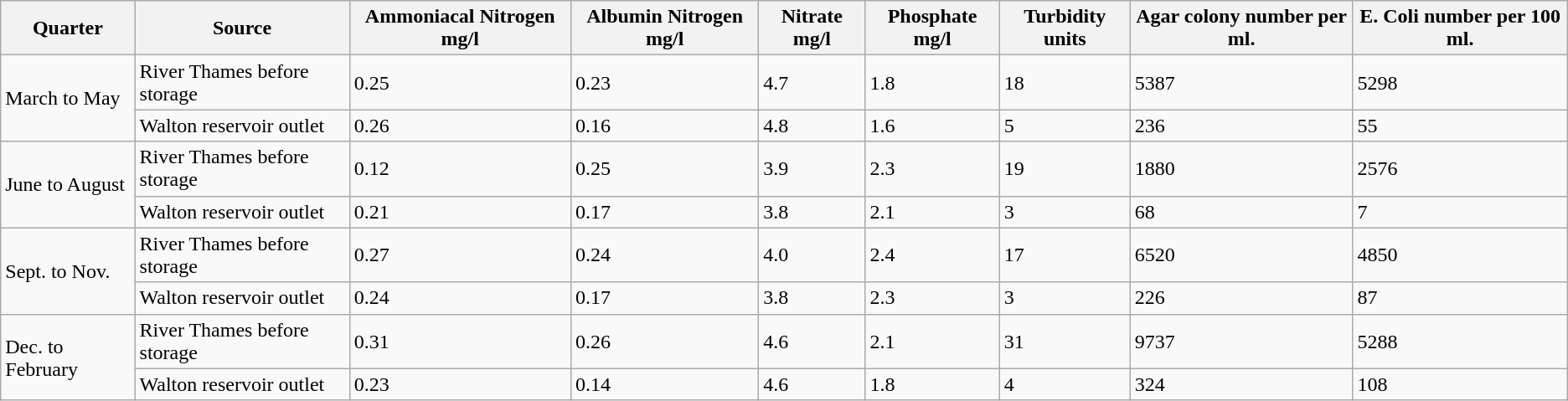<table class="wikitable">
<tr>
<th>Quarter</th>
<th>Source</th>
<th>Ammoniacal Nitrogen mg/l</th>
<th>Albumin Nitrogen mg/l</th>
<th>Nitrate mg/l</th>
<th>Phosphate mg/l</th>
<th>Turbidity units</th>
<th>Agar colony  number per ml.</th>
<th>E. Coli number per  100 ml.</th>
</tr>
<tr>
<td rowspan="2">March to May</td>
<td>River Thames before  storage</td>
<td>0.25</td>
<td>0.23</td>
<td>4.7</td>
<td>1.8</td>
<td>18</td>
<td>5387</td>
<td>5298</td>
</tr>
<tr>
<td>Walton  reservoir outlet</td>
<td>0.26</td>
<td>0.16</td>
<td>4.8</td>
<td>1.6</td>
<td>5</td>
<td>236</td>
<td>55</td>
</tr>
<tr>
<td rowspan="2">June to  August</td>
<td>River Thames before  storage</td>
<td>0.12</td>
<td>0.25</td>
<td>3.9</td>
<td>2.3</td>
<td>19</td>
<td>1880</td>
<td>2576</td>
</tr>
<tr>
<td>Walton  reservoir outlet</td>
<td>0.21</td>
<td>0.17</td>
<td>3.8</td>
<td>2.1</td>
<td>3</td>
<td>68</td>
<td>7</td>
</tr>
<tr>
<td rowspan="2">Sept. to Nov.</td>
<td>River Thames before  storage</td>
<td>0.27</td>
<td>0.24</td>
<td>4.0</td>
<td>2.4</td>
<td>17</td>
<td>6520</td>
<td>4850</td>
</tr>
<tr>
<td>Walton  reservoir outlet</td>
<td>0.24</td>
<td>0.17</td>
<td>3.8</td>
<td>2.3</td>
<td>3</td>
<td>226</td>
<td>87</td>
</tr>
<tr>
<td rowspan="2">Dec. to February</td>
<td>River Thames before  storage</td>
<td>0.31</td>
<td>0.26</td>
<td>4.6</td>
<td>2.1</td>
<td>31</td>
<td>9737</td>
<td>5288</td>
</tr>
<tr>
<td>Walton  reservoir outlet</td>
<td>0.23</td>
<td>0.14</td>
<td>4.6</td>
<td>1.8</td>
<td>4</td>
<td>324</td>
<td>108</td>
</tr>
</table>
